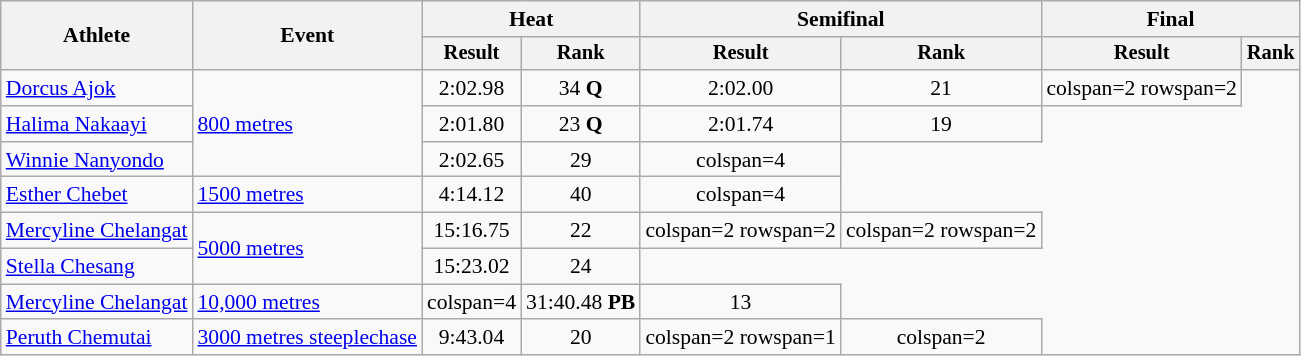<table class="wikitable" style="font-size:90%">
<tr>
<th rowspan="2">Athlete</th>
<th rowspan="2">Event</th>
<th colspan="2">Heat</th>
<th colspan="2">Semifinal</th>
<th colspan="2">Final</th>
</tr>
<tr style="font-size:95%">
<th>Result</th>
<th>Rank</th>
<th>Result</th>
<th>Rank</th>
<th>Result</th>
<th>Rank</th>
</tr>
<tr style=text-align:center>
<td style=text-align:left><a href='#'>Dorcus Ajok</a></td>
<td style=text-align:left rowspan=3><a href='#'>800 metres</a></td>
<td>2:02.98</td>
<td>34 <strong>Q</strong></td>
<td>2:02.00</td>
<td>21</td>
<td>colspan=2 rowspan=2 </td>
</tr>
<tr style=text-align:center>
<td style=text-align:left><a href='#'>Halima Nakaayi</a></td>
<td>2:01.80</td>
<td>23 <strong>Q</strong></td>
<td>2:01.74</td>
<td>19</td>
</tr>
<tr style=text-align:center>
<td style=text-align:left><a href='#'>Winnie Nanyondo</a></td>
<td>2:02.65</td>
<td>29</td>
<td>colspan=4 </td>
</tr>
<tr style=text-align:center>
<td style=text-align:left><a href='#'>Esther Chebet</a></td>
<td style=text-align:left><a href='#'>1500 metres</a></td>
<td>4:14.12</td>
<td>40</td>
<td>colspan=4 </td>
</tr>
<tr style=text-align:center>
<td style=text-align:left><a href='#'>Mercyline Chelangat</a></td>
<td style=text-align:left rowspan=2><a href='#'>5000 metres</a></td>
<td>15:16.75</td>
<td>22</td>
<td>colspan=2 rowspan=2 </td>
<td>colspan=2 rowspan=2 </td>
</tr>
<tr style=text-align:center>
<td style=text-align:left><a href='#'>Stella Chesang</a></td>
<td>15:23.02</td>
<td>24</td>
</tr>
<tr style=text-align:center>
<td style=text-align:left><a href='#'>Mercyline Chelangat</a></td>
<td style=text-align:left><a href='#'>10,000 metres</a></td>
<td>colspan=4 </td>
<td>31:40.48 <strong>PB</strong></td>
<td>13</td>
</tr>
<tr style=text-align:center>
<td style=text-align:left><a href='#'>Peruth Chemutai</a></td>
<td style=text-align:left><a href='#'>3000 metres steeplechase</a></td>
<td>9:43.04</td>
<td>20</td>
<td>colspan=2 rowspan=1</td>
<td>colspan=2 </td>
</tr>
</table>
